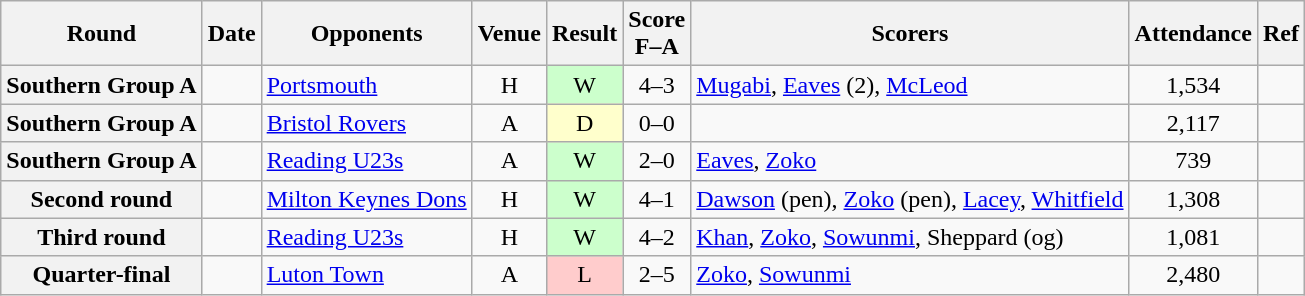<table class="wikitable plainrowheaders sortable" style="text-align:center">
<tr>
<th scope="col">Round</th>
<th scope="col">Date</th>
<th scope="col">Opponents</th>
<th scope="col">Venue</th>
<th scope="col">Result</th>
<th scope="col">Score<br>F–A</th>
<th scope="col" class="unsortable">Scorers</th>
<th scope="col">Attendance</th>
<th scope="col" class="unsortable">Ref</th>
</tr>
<tr>
<th scope="row">Southern Group A</th>
<td align="left"></td>
<td align="left"><a href='#'>Portsmouth</a></td>
<td>H</td>
<td style="background-color:#CCFFCC">W</td>
<td>4–3</td>
<td align="left"><a href='#'>Mugabi</a>, <a href='#'>Eaves</a> (2), <a href='#'>McLeod</a></td>
<td>1,534</td>
<td></td>
</tr>
<tr>
<th scope="row">Southern Group A</th>
<td align="left"></td>
<td align="left"><a href='#'>Bristol Rovers</a></td>
<td>A</td>
<td style="background-color:#FFFFCC">D</td>
<td>0–0</td>
<td align="left"></td>
<td>2,117</td>
<td></td>
</tr>
<tr>
<th scope="row">Southern Group A</th>
<td align="left"></td>
<td align="left"><a href='#'>Reading U23s</a></td>
<td>A</td>
<td style="background-color:#CCFFCC">W</td>
<td>2–0</td>
<td align="left"><a href='#'>Eaves</a>, <a href='#'>Zoko</a></td>
<td>739</td>
<td></td>
</tr>
<tr>
<th scope="row">Second round</th>
<td align="left"></td>
<td align="left"><a href='#'>Milton Keynes Dons</a></td>
<td>H</td>
<td style="background-color:#CCFFCC">W</td>
<td>4–1</td>
<td align="left"><a href='#'>Dawson</a> (pen), <a href='#'>Zoko</a> (pen), <a href='#'>Lacey</a>, <a href='#'>Whitfield</a></td>
<td>1,308</td>
<td></td>
</tr>
<tr>
<th scope="row">Third round</th>
<td align="left"></td>
<td align="left"><a href='#'>Reading U23s</a></td>
<td>H</td>
<td style="background-color:#CCFFCC">W</td>
<td>4–2</td>
<td align="left"><a href='#'>Khan</a>, <a href='#'>Zoko</a>, <a href='#'>Sowunmi</a>, Sheppard (og)</td>
<td>1,081</td>
<td></td>
</tr>
<tr>
<th scope="row">Quarter-final</th>
<td align="left"></td>
<td align="left"><a href='#'>Luton Town</a></td>
<td>A</td>
<td style="background-color:#FFCCCC">L</td>
<td>2–5</td>
<td align="left"><a href='#'>Zoko</a>, <a href='#'>Sowunmi</a></td>
<td>2,480</td>
<td></td>
</tr>
</table>
